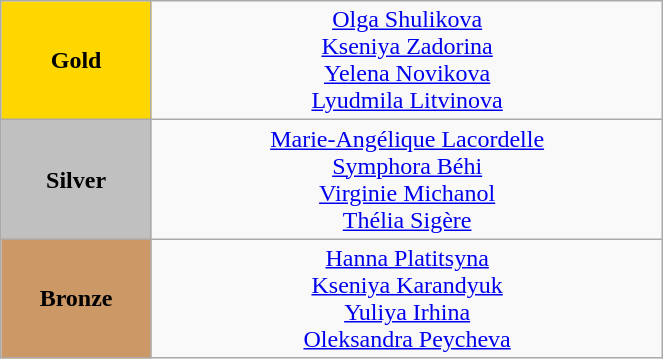<table class="wikitable" style="text-align:center; " width="35%">
<tr>
<td bgcolor="gold"><strong>Gold</strong></td>
<td><a href='#'>Olga Shulikova</a><br><a href='#'>Kseniya Zadorina</a><br><a href='#'>Yelena Novikova</a><br><a href='#'>Lyudmila Litvinova</a><br>  <small><em></em></small></td>
</tr>
<tr>
<td bgcolor="silver"><strong>Silver</strong></td>
<td><a href='#'>Marie-Angélique Lacordelle</a><br><a href='#'>Symphora Béhi</a><br><a href='#'>Virginie Michanol</a><br><a href='#'>Thélia Sigère</a><br>  <small><em></em></small></td>
</tr>
<tr>
<td bgcolor="CC9966"><strong>Bronze</strong></td>
<td><a href='#'>Hanna Platitsyna</a><br><a href='#'>Kseniya Karandyuk</a><br><a href='#'>Yuliya Irhina</a><br><a href='#'>Oleksandra Peycheva</a><br>  <small><em></em></small></td>
</tr>
</table>
